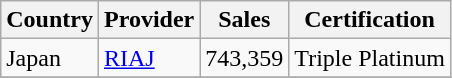<table class="wikitable" border="1">
<tr>
<th>Country</th>
<th>Provider</th>
<th>Sales</th>
<th>Certification</th>
</tr>
<tr>
<td>Japan</td>
<td><a href='#'>RIAJ</a></td>
<td>743,359</td>
<td>Triple Platinum</td>
</tr>
<tr>
</tr>
</table>
